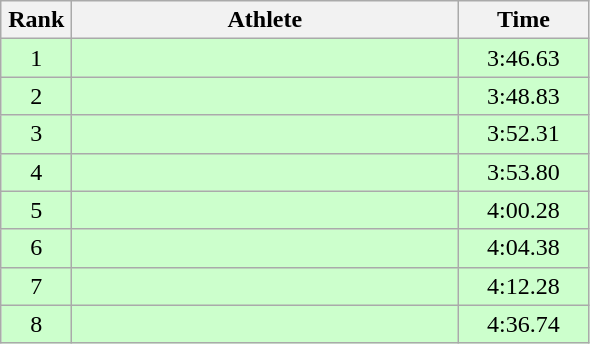<table class=wikitable style="text-align:center">
<tr>
<th width=40>Rank</th>
<th width=250>Athlete</th>
<th width=80>Time</th>
</tr>
<tr bgcolor="ccffcc">
<td>1</td>
<td align=left></td>
<td>3:46.63</td>
</tr>
<tr bgcolor="ccffcc">
<td>2</td>
<td align=left></td>
<td>3:48.83</td>
</tr>
<tr bgcolor="ccffcc">
<td>3</td>
<td align=left></td>
<td>3:52.31</td>
</tr>
<tr bgcolor="ccffcc">
<td>4</td>
<td align=left></td>
<td>3:53.80</td>
</tr>
<tr bgcolor="ccffcc">
<td>5</td>
<td align=left></td>
<td>4:00.28</td>
</tr>
<tr bgcolor="ccffcc">
<td>6</td>
<td align=left></td>
<td>4:04.38</td>
</tr>
<tr bgcolor="ccffcc">
<td>7</td>
<td align=left></td>
<td>4:12.28</td>
</tr>
<tr bgcolor="ccffcc">
<td>8</td>
<td align=left></td>
<td>4:36.74</td>
</tr>
</table>
